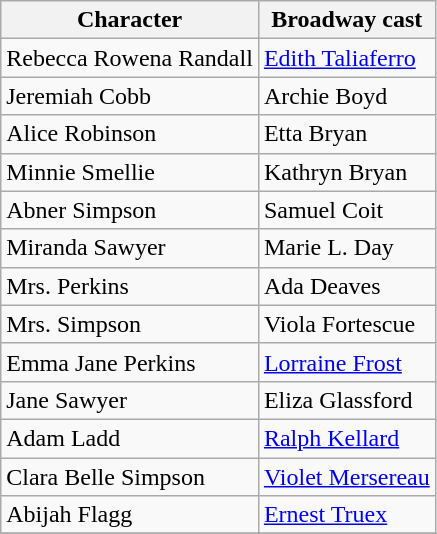<table class="wikitable">
<tr>
<th scope="col">Character</th>
<th scope="col">Broadway cast</th>
</tr>
<tr>
<td>Rebecca Rowena Randall</td>
<td><a href='#'>Edith Taliaferro</a></td>
</tr>
<tr>
<td>Jeremiah Cobb</td>
<td>Archie Boyd</td>
</tr>
<tr>
<td>Alice Robinson</td>
<td>Etta Bryan</td>
</tr>
<tr>
<td>Minnie Smellie</td>
<td>Kathryn Bryan</td>
</tr>
<tr>
<td>Abner Simpson</td>
<td>Samuel Coit</td>
</tr>
<tr>
<td>Miranda Sawyer</td>
<td>Marie L. Day</td>
</tr>
<tr>
<td>Mrs. Perkins</td>
<td>Ada Deaves</td>
</tr>
<tr>
<td>Mrs. Simpson</td>
<td>Viola Fortescue</td>
</tr>
<tr>
<td>Emma Jane Perkins</td>
<td><a href='#'>Lorraine Frost</a></td>
</tr>
<tr>
<td>Jane Sawyer</td>
<td>Eliza Glassford</td>
</tr>
<tr>
<td>Adam Ladd</td>
<td><a href='#'>Ralph Kellard</a></td>
</tr>
<tr>
<td>Clara Belle Simpson</td>
<td><a href='#'>Violet Mersereau</a></td>
</tr>
<tr>
<td>Abijah Flagg</td>
<td><a href='#'>Ernest Truex</a></td>
</tr>
<tr>
</tr>
</table>
